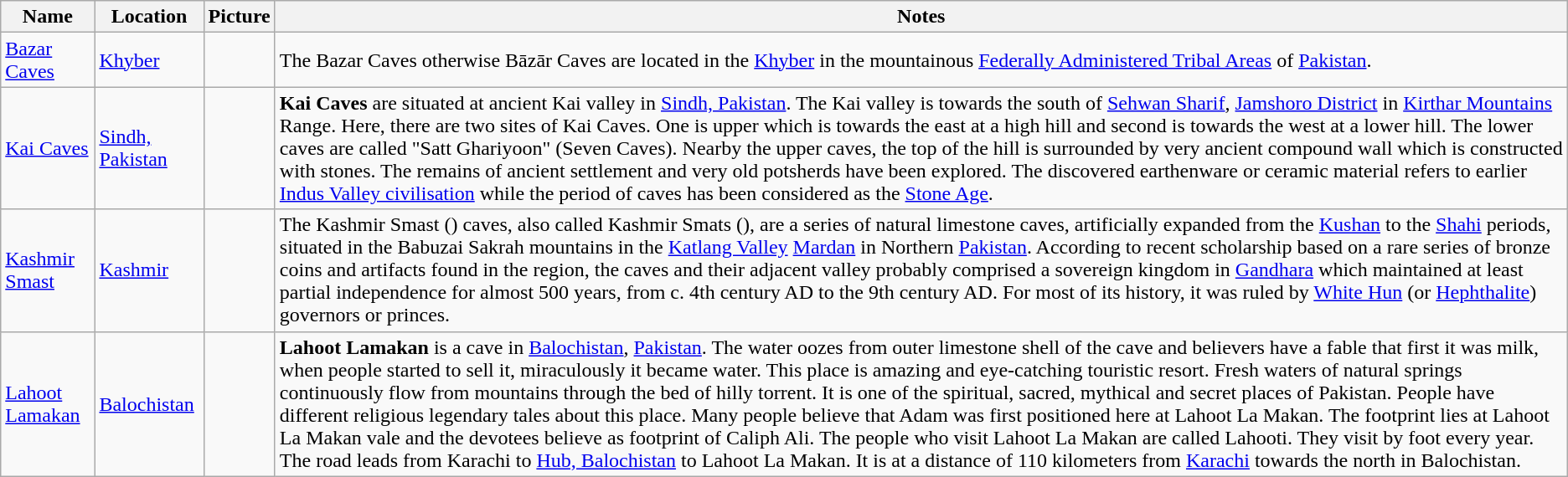<table class="wikitable">
<tr>
<th>Name</th>
<th>Location</th>
<th>Picture</th>
<th>Notes</th>
</tr>
<tr>
<td><a href='#'>Bazar Caves</a></td>
<td><a href='#'>Khyber</a></td>
<td></td>
<td>The Bazar Caves otherwise Bāzār Caves are located in the <a href='#'>Khyber</a> in the mountainous <a href='#'>Federally Administered Tribal Areas</a> of <a href='#'>Pakistan</a>.</td>
</tr>
<tr>
<td><a href='#'>Kai Caves</a></td>
<td><a href='#'>Sindh, Pakistan</a></td>
<td align="center"></td>
<td><strong>Kai Caves</strong> are situated at ancient Kai valley in  <a href='#'>Sindh, Pakistan</a>. The Kai valley is towards the south of <a href='#'>Sehwan Sharif</a>, <a href='#'>Jamshoro District</a> in <a href='#'>Kirthar Mountains</a> Range. Here, there are two sites of Kai Caves. One is upper which is towards the east at a high hill and second is towards the west at a lower hill. The lower caves are called "Satt Ghariyoon" (Seven Caves). Nearby the upper caves, the top of the hill is surrounded by very ancient compound wall which is constructed with stones. The remains of ancient settlement and very old potsherds have been explored. The discovered earthenware or ceramic material refers to earlier <a href='#'>Indus Valley civilisation</a> while the period of caves has been considered as the <a href='#'>Stone Age</a>.</td>
</tr>
<tr>
<td><a href='#'>Kashmir Smast</a></td>
<td><a href='#'>Kashmir</a></td>
<td align="center"></td>
<td>The Kashmir Smast () caves, also called Kashmir Smats (), are a series of natural limestone caves, artificially expanded from the <a href='#'>Kushan</a> to the <a href='#'>Shahi</a> periods, situated in the Babuzai Sakrah mountains in the <a href='#'>Katlang Valley</a> <a href='#'>Mardan</a> in Northern <a href='#'>Pakistan</a>.  According to recent scholarship based on a rare series of bronze coins and artifacts found in the region, the caves and their adjacent valley probably comprised a sovereign kingdom in <a href='#'>Gandhara</a> which maintained at least partial independence for almost 500 years, from c. 4th century AD to the 9th century AD.  For most of its history, it was ruled by <a href='#'>White Hun</a> (or <a href='#'>Hephthalite</a>) governors or princes.</td>
</tr>
<tr>
<td><a href='#'>Lahoot Lamakan</a></td>
<td><a href='#'>Balochistan</a></td>
<td align="center"></td>
<td><strong>Lahoot Lamakan</strong> is a cave in <a href='#'>Balochistan</a>, <a href='#'>Pakistan</a>. The water oozes from outer limestone shell of the cave and believers have a fable that first it was milk, when people started to sell it, miraculously it became water. This place is amazing and eye-catching touristic resort. Fresh waters of natural springs continuously flow from mountains through the bed of hilly torrent. It is one of the spiritual, sacred, mythical and secret places of Pakistan. People have different religious legendary tales about this place. Many people believe that Adam was first positioned here at Lahoot La Makan. The footprint lies at Lahoot La Makan vale and the devotees believe as footprint of Caliph Ali. The people who visit Lahoot La Makan are called Lahooti. They visit by foot every year. The road leads from Karachi to <a href='#'>Hub, Balochistan</a> to Lahoot La Makan. It is at a distance of 110 kilometers from <a href='#'>Karachi</a> towards the north in Balochistan.</td>
</tr>
</table>
